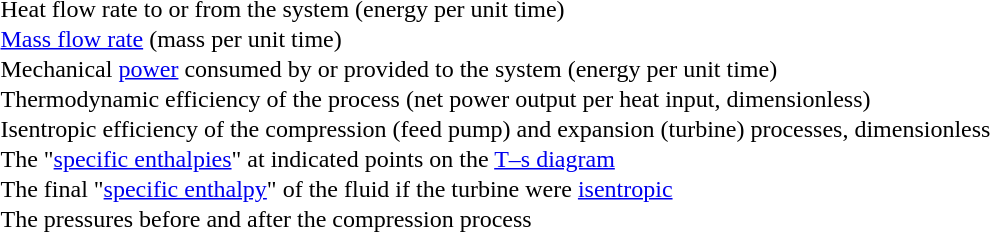<table border="0" style="border-spacing: 1em 0">
<tr>
<td></td>
<td>Heat flow rate to or from the system (energy per unit time)</td>
</tr>
<tr>
<td></td>
<td><a href='#'>Mass flow rate</a> (mass per unit time)</td>
</tr>
<tr>
<td></td>
<td>Mechanical <a href='#'>power</a> consumed by or provided to the system (energy per unit time)</td>
</tr>
<tr>
<td></td>
<td>Thermodynamic efficiency of the process (net power output per heat input, dimensionless)</td>
</tr>
<tr>
<td></td>
<td>Isentropic efficiency of the compression (feed pump) and expansion (turbine) processes, dimensionless</td>
</tr>
<tr>
<td></td>
<td>The "<a href='#'>specific enthalpies</a>" at indicated points on the <a href='#'>T–s diagram</a></td>
</tr>
<tr>
<td></td>
<td>The final "<a href='#'>specific enthalpy</a>" of the fluid if the turbine were <a href='#'>isentropic</a></td>
</tr>
<tr>
<td></td>
<td>The pressures before and after the compression process</td>
</tr>
</table>
